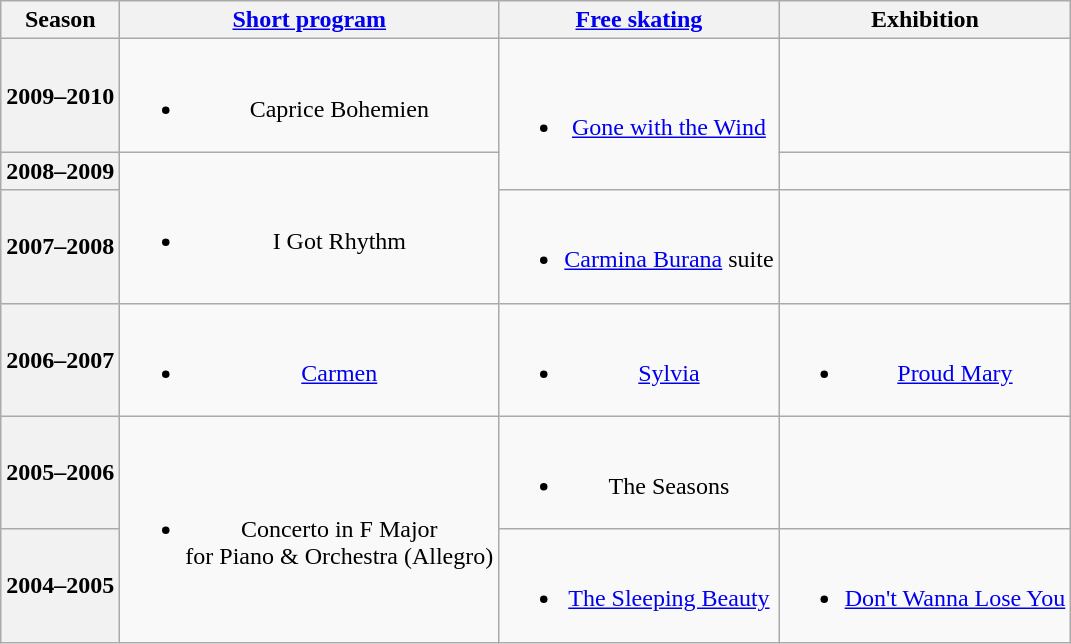<table class="wikitable" style="text-align:center">
<tr>
<th>Season</th>
<th><a href='#'>Short program</a></th>
<th><a href='#'>Free skating</a></th>
<th>Exhibition</th>
</tr>
<tr>
<th>2009–2010 <br></th>
<td><br><ul><li>Caprice Bohemien <br></li></ul></td>
<td rowspan=2><br><ul><li><a href='#'>Gone with the Wind</a> <br></li></ul></td>
<td></td>
</tr>
<tr>
<th>2008–2009 <br></th>
<td rowspan=2><br><ul><li>I Got Rhythm <br></li></ul></td>
<td></td>
</tr>
<tr>
<th>2007–2008 <br></th>
<td><br><ul><li><a href='#'>Carmina Burana</a> suite <br></li></ul></td>
<td></td>
</tr>
<tr>
<th>2006–2007 <br></th>
<td><br><ul><li><a href='#'>Carmen</a> <br></li></ul></td>
<td><br><ul><li><a href='#'>Sylvia</a> <br></li></ul></td>
<td><br><ul><li><a href='#'>Proud Mary</a> <br></li></ul></td>
</tr>
<tr>
<th>2005–2006 <br></th>
<td rowspan=2><br><ul><li>Concerto in F Major <br>for Piano & Orchestra (Allegro) <br></li></ul></td>
<td><br><ul><li>The Seasons <br></li></ul></td>
<td></td>
</tr>
<tr>
<th>2004–2005 <br></th>
<td><br><ul><li><a href='#'>The Sleeping Beauty</a> <br></li></ul></td>
<td><br><ul><li><a href='#'>Don't Wanna Lose You</a> <br></li></ul></td>
</tr>
</table>
